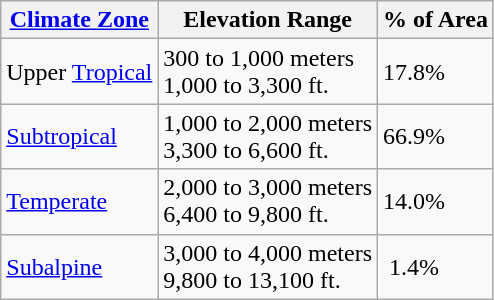<table class="wikitable">
<tr>
<th><a href='#'>Climate Zone</a></th>
<th>Elevation Range</th>
<th>% of Area</th>
</tr>
<tr>
<td>Upper <a href='#'>Tropical</a></td>
<td>300 to 1,000 meters<br>1,000 to 3,300 ft.</td>
<td>17.8%</td>
</tr>
<tr>
<td><a href='#'>Subtropical</a></td>
<td>1,000 to 2,000 meters<br>3,300 to 6,600 ft.</td>
<td>66.9%</td>
</tr>
<tr>
<td><a href='#'>Temperate</a></td>
<td>2,000 to 3,000 meters<br>6,400 to 9,800 ft.</td>
<td>14.0%</td>
</tr>
<tr>
<td><a href='#'>Subalpine</a></td>
<td>3,000 to 4,000 meters<br>9,800 to 13,100 ft.</td>
<td> 1.4%</td>
</tr>
</table>
